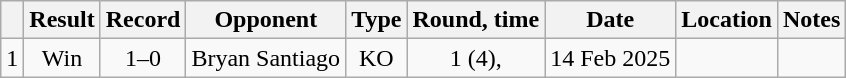<table class="wikitable" style="text-align:center">
<tr>
<th></th>
<th>Result</th>
<th>Record</th>
<th>Opponent</th>
<th>Type</th>
<th>Round, time</th>
<th>Date</th>
<th>Location</th>
<th>Notes</th>
</tr>
<tr>
<td>1</td>
<td>Win</td>
<td>1–0 </td>
<td align=left>Bryan Santiago</td>
<td>KO</td>
<td>1 (4), </td>
<td>14 Feb 2025</td>
<td align=left></td>
<td align=left></td>
</tr>
</table>
